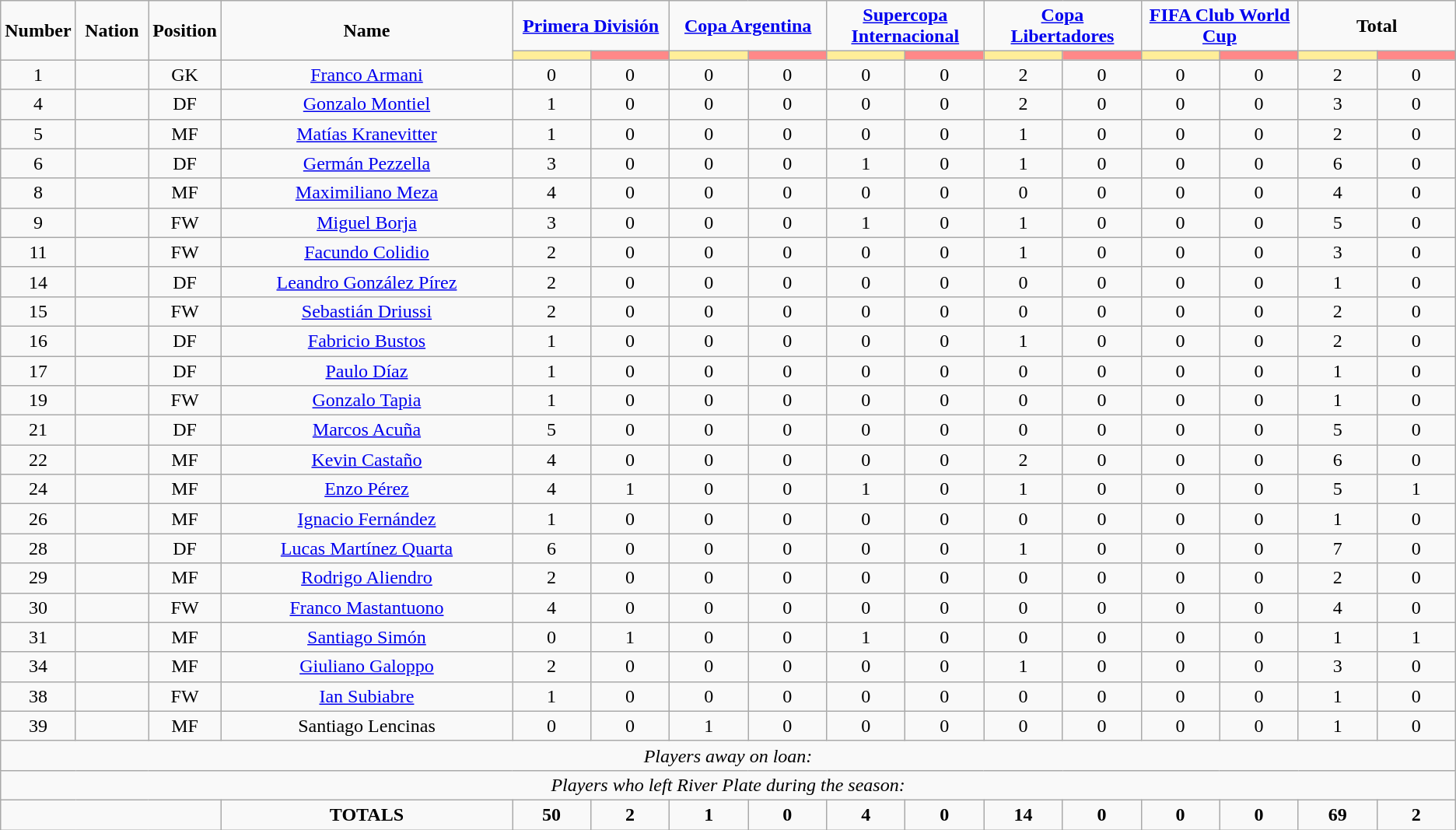<table class="wikitable" style="text-align:center;">
<tr>
<td rowspan="2"  style="width:5%; text-align:center;"><strong>Number</strong></td>
<td rowspan="2"  style="width:5%; text-align:center;"><strong>Nation</strong></td>
<td rowspan="2"  style="width:5%; text-align:center;"><strong>Position</strong></td>
<td rowspan="2"  style="width:20%; text-align:center;"><strong>Name</strong></td>
<td colspan="2" style="text-align:center;"><strong><a href='#'>Primera División</a></strong></td>
<td colspan="2" style="text-align:center;"><strong><a href='#'>Copa Argentina</a></strong></td>
<td colspan="2" style="text-align:center;"><strong><a href='#'>Supercopa Internacional</a></strong></td>
<td colspan="2" style="text-align:center;"><strong><a href='#'>Copa Libertadores</a></strong></td>
<td colspan="2" style="text-align:center;"><strong><a href='#'>FIFA Club World Cup</a></strong></td>
<td colspan="2" style="text-align:center;"><strong>Total</strong></td>
</tr>
<tr>
<th style="width:60px; background:#fe9;"></th>
<th style="width:60px; background:#ff8888;"></th>
<th style="width:60px; background:#fe9;"></th>
<th style="width:60px; background:#ff8888;"></th>
<th style="width:60px; background:#fe9;"></th>
<th style="width:60px; background:#ff8888;"></th>
<th style="width:60px; background:#fe9;"></th>
<th style="width:60px; background:#ff8888;"></th>
<th style="width:60px; background:#fe9;"></th>
<th style="width:60px; background:#ff8888;"></th>
<th style="width:60px; background:#fe9;"></th>
<th style="width:60px; background:#ff8888;"></th>
</tr>
<tr>
<td>1</td>
<td></td>
<td>GK</td>
<td><a href='#'>Franco Armani</a></td>
<td>0</td>
<td>0</td>
<td>0</td>
<td>0</td>
<td>0</td>
<td>0</td>
<td>2</td>
<td>0</td>
<td>0</td>
<td>0</td>
<td>2</td>
<td>0</td>
</tr>
<tr>
<td>4</td>
<td></td>
<td>DF</td>
<td><a href='#'>Gonzalo Montiel</a></td>
<td>1</td>
<td>0</td>
<td>0</td>
<td>0</td>
<td>0</td>
<td>0</td>
<td>2</td>
<td>0</td>
<td>0</td>
<td>0</td>
<td>3</td>
<td>0</td>
</tr>
<tr>
<td>5</td>
<td></td>
<td>MF</td>
<td><a href='#'>Matías Kranevitter</a></td>
<td>1</td>
<td>0</td>
<td>0</td>
<td>0</td>
<td>0</td>
<td>0</td>
<td>1</td>
<td>0</td>
<td>0</td>
<td>0</td>
<td>2</td>
<td>0</td>
</tr>
<tr>
<td>6</td>
<td></td>
<td>DF</td>
<td><a href='#'>Germán Pezzella</a></td>
<td>3</td>
<td>0</td>
<td>0</td>
<td>0</td>
<td>1</td>
<td>0</td>
<td>1</td>
<td>0</td>
<td>0</td>
<td>0</td>
<td>6</td>
<td>0</td>
</tr>
<tr>
<td>8</td>
<td></td>
<td>MF</td>
<td><a href='#'>Maximiliano Meza</a></td>
<td>4</td>
<td>0</td>
<td>0</td>
<td>0</td>
<td>0</td>
<td>0</td>
<td>0</td>
<td>0</td>
<td>0</td>
<td>0</td>
<td>4</td>
<td>0</td>
</tr>
<tr>
<td>9</td>
<td></td>
<td>FW</td>
<td><a href='#'>Miguel Borja</a></td>
<td>3</td>
<td>0</td>
<td>0</td>
<td>0</td>
<td>1</td>
<td>0</td>
<td>1</td>
<td>0</td>
<td>0</td>
<td>0</td>
<td>5</td>
<td>0</td>
</tr>
<tr>
<td>11</td>
<td></td>
<td>FW</td>
<td><a href='#'>Facundo Colidio</a></td>
<td>2</td>
<td>0</td>
<td>0</td>
<td>0</td>
<td>0</td>
<td>0</td>
<td>1</td>
<td>0</td>
<td>0</td>
<td>0</td>
<td>3</td>
<td>0</td>
</tr>
<tr>
<td>14</td>
<td></td>
<td>DF</td>
<td><a href='#'>Leandro González Pírez</a></td>
<td>2</td>
<td>0</td>
<td>0</td>
<td>0</td>
<td>0</td>
<td>0</td>
<td>0</td>
<td>0</td>
<td>0</td>
<td>0</td>
<td>1</td>
<td>0</td>
</tr>
<tr>
<td>15</td>
<td></td>
<td>FW</td>
<td><a href='#'>Sebastián Driussi</a></td>
<td>2</td>
<td>0</td>
<td>0</td>
<td>0</td>
<td>0</td>
<td>0</td>
<td>0</td>
<td>0</td>
<td>0</td>
<td>0</td>
<td>2</td>
<td>0</td>
</tr>
<tr>
<td>16</td>
<td></td>
<td>DF</td>
<td><a href='#'>Fabricio Bustos</a></td>
<td>1</td>
<td>0</td>
<td>0</td>
<td>0</td>
<td>0</td>
<td>0</td>
<td>1</td>
<td>0</td>
<td>0</td>
<td>0</td>
<td>2</td>
<td>0</td>
</tr>
<tr>
<td>17</td>
<td></td>
<td>DF</td>
<td><a href='#'>Paulo Díaz</a></td>
<td>1</td>
<td>0</td>
<td>0</td>
<td>0</td>
<td>0</td>
<td>0</td>
<td>0</td>
<td>0</td>
<td>0</td>
<td>0</td>
<td>1</td>
<td>0</td>
</tr>
<tr>
<td>19</td>
<td></td>
<td>FW</td>
<td><a href='#'>Gonzalo Tapia</a></td>
<td>1</td>
<td>0</td>
<td>0</td>
<td>0</td>
<td>0</td>
<td>0</td>
<td>0</td>
<td>0</td>
<td>0</td>
<td>0</td>
<td>1</td>
<td>0</td>
</tr>
<tr>
<td>21</td>
<td></td>
<td>DF</td>
<td><a href='#'>Marcos Acuña</a></td>
<td>5</td>
<td>0</td>
<td>0</td>
<td>0</td>
<td>0</td>
<td>0</td>
<td>0</td>
<td>0</td>
<td>0</td>
<td>0</td>
<td>5</td>
<td>0</td>
</tr>
<tr>
<td>22</td>
<td></td>
<td>MF</td>
<td><a href='#'>Kevin Castaño</a></td>
<td>4</td>
<td>0</td>
<td>0</td>
<td>0</td>
<td>0</td>
<td>0</td>
<td>2</td>
<td>0</td>
<td>0</td>
<td>0</td>
<td>6</td>
<td>0</td>
</tr>
<tr>
<td>24</td>
<td></td>
<td>MF</td>
<td><a href='#'>Enzo Pérez</a></td>
<td>4</td>
<td>1</td>
<td>0</td>
<td>0</td>
<td>1</td>
<td>0</td>
<td>1</td>
<td>0</td>
<td>0</td>
<td>0</td>
<td>5</td>
<td>1</td>
</tr>
<tr>
<td>26</td>
<td></td>
<td>MF</td>
<td><a href='#'>Ignacio Fernández</a></td>
<td>1</td>
<td>0</td>
<td>0</td>
<td>0</td>
<td>0</td>
<td>0</td>
<td>0</td>
<td>0</td>
<td>0</td>
<td>0</td>
<td>1</td>
<td>0</td>
</tr>
<tr>
<td>28</td>
<td></td>
<td>DF</td>
<td><a href='#'>Lucas Martínez Quarta</a></td>
<td>6</td>
<td>0</td>
<td>0</td>
<td>0</td>
<td>0</td>
<td>0</td>
<td>1</td>
<td>0</td>
<td>0</td>
<td>0</td>
<td>7</td>
<td>0</td>
</tr>
<tr>
<td>29</td>
<td></td>
<td>MF</td>
<td><a href='#'>Rodrigo Aliendro</a></td>
<td>2</td>
<td>0</td>
<td>0</td>
<td>0</td>
<td>0</td>
<td>0</td>
<td>0</td>
<td>0</td>
<td>0</td>
<td>0</td>
<td>2</td>
<td>0</td>
</tr>
<tr>
<td>30</td>
<td></td>
<td>FW</td>
<td><a href='#'>Franco Mastantuono</a></td>
<td>4</td>
<td>0</td>
<td>0</td>
<td>0</td>
<td>0</td>
<td>0</td>
<td>0</td>
<td>0</td>
<td>0</td>
<td>0</td>
<td>4</td>
<td>0</td>
</tr>
<tr>
<td>31</td>
<td></td>
<td>MF</td>
<td><a href='#'>Santiago Simón</a></td>
<td>0</td>
<td>1</td>
<td>0</td>
<td>0</td>
<td>1</td>
<td>0</td>
<td>0</td>
<td>0</td>
<td>0</td>
<td>0</td>
<td>1</td>
<td>1</td>
</tr>
<tr>
<td>34</td>
<td></td>
<td>MF</td>
<td><a href='#'>Giuliano Galoppo</a></td>
<td>2</td>
<td>0</td>
<td>0</td>
<td>0</td>
<td>0</td>
<td>0</td>
<td>1</td>
<td>0</td>
<td>0</td>
<td>0</td>
<td>3</td>
<td>0</td>
</tr>
<tr>
<td>38</td>
<td></td>
<td>FW</td>
<td><a href='#'>Ian Subiabre</a></td>
<td>1</td>
<td>0</td>
<td>0</td>
<td>0</td>
<td>0</td>
<td>0</td>
<td>0</td>
<td>0</td>
<td>0</td>
<td>0</td>
<td>1</td>
<td>0</td>
</tr>
<tr>
<td>39</td>
<td></td>
<td>MF</td>
<td>Santiago Lencinas</td>
<td>0</td>
<td>0</td>
<td>1</td>
<td>0</td>
<td>0</td>
<td>0</td>
<td>0</td>
<td>0</td>
<td>0</td>
<td>0</td>
<td>1</td>
<td>0</td>
</tr>
<tr>
<td colspan="16"><em>Players away on loan:</em></td>
</tr>
<tr>
<td colspan="16"><em>Players who left River Plate during the season:</em></td>
</tr>
<tr>
<td colspan="3"></td>
<td><strong>TOTALS</strong></td>
<td><strong>50</strong></td>
<td><strong>2</strong></td>
<td><strong>1</strong></td>
<td><strong>0</strong></td>
<td><strong>4</strong></td>
<td><strong>0</strong></td>
<td><strong>14</strong></td>
<td><strong>0</strong></td>
<td><strong>0</strong></td>
<td><strong>0</strong></td>
<td><strong>69</strong></td>
<td><strong>2</strong></td>
</tr>
</table>
